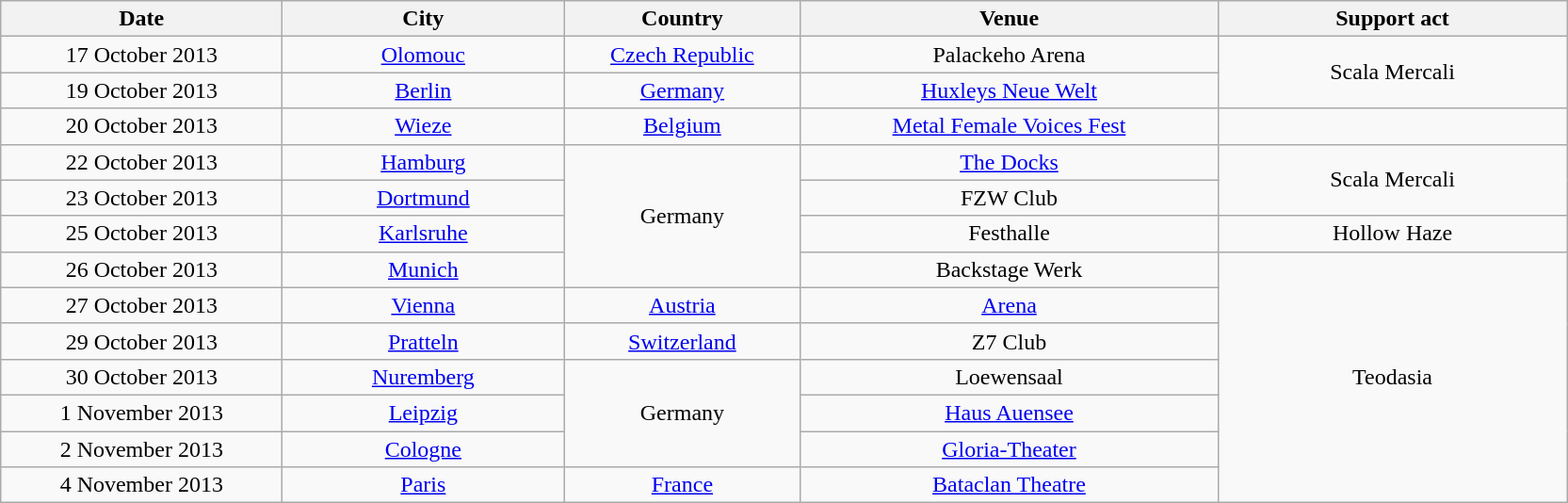<table class="wikitable plainrowheaders" style="text-align:center;">
<tr>
<th scope="col" style="width:12em;">Date</th>
<th scope="col" style="width:12em;">City</th>
<th scope="col" style="width:10em;">Country</th>
<th scope="col" style="width:18em;">Venue</th>
<th scope="col" style="width:15em;">Support act</th>
</tr>
<tr>
<td style="text-align:center">17 October 2013</td>
<td style="text-align:center"><a href='#'>Olomouc</a></td>
<td style="text-align:center"><a href='#'>Czech Republic</a></td>
<td style="text-align:center">Palackeho Arena</td>
<td style="text-align:center" rowspan="2">Scala Mercali</td>
</tr>
<tr>
<td style="text-align:center">19 October 2013</td>
<td style="text-align:center"><a href='#'>Berlin</a></td>
<td style="text-align:center"><a href='#'>Germany</a></td>
<td style="text-align:center"><a href='#'>Huxleys Neue Welt</a></td>
</tr>
<tr>
<td style="text-align:center">20 October 2013</td>
<td style="text-align:center"><a href='#'>Wieze</a></td>
<td style="text-align:center"><a href='#'>Belgium</a></td>
<td style="text-align:center"><a href='#'>Metal Female Voices Fest</a></td>
<td></td>
</tr>
<tr>
<td style="text-align:center">22 October 2013</td>
<td style="text-align:center"><a href='#'>Hamburg</a></td>
<td style="text-align:center" rowspan="4">Germany</td>
<td style="text-align:center"><a href='#'>The Docks</a></td>
<td style="text-align:center" rowspan="2">Scala Mercali</td>
</tr>
<tr>
<td style="text-align:center">23 October 2013</td>
<td style="text-align:center"><a href='#'>Dortmund</a></td>
<td style="text-align:center">FZW Club</td>
</tr>
<tr>
<td style="text-align:center">25 October 2013</td>
<td style="text-align:center"><a href='#'>Karlsruhe</a></td>
<td style="text-align:center">Festhalle</td>
<td style="text-align:center">Hollow Haze</td>
</tr>
<tr>
<td style="text-align:center">26 October 2013</td>
<td style="text-align:center"><a href='#'>Munich</a></td>
<td style="text-align:center">Backstage Werk</td>
<td style="text-align:center" rowspan="7">Teodasia</td>
</tr>
<tr>
<td style="text-align:center">27 October 2013</td>
<td style="text-align:center"><a href='#'>Vienna</a></td>
<td style="text-align:center"><a href='#'>Austria</a></td>
<td style="text-align:center"><a href='#'>Arena</a></td>
</tr>
<tr>
<td style="text-align:center">29 October 2013</td>
<td style="text-align:center"><a href='#'>Pratteln</a></td>
<td style="text-align:center"><a href='#'>Switzerland</a></td>
<td style="text-align:center">Z7 Club</td>
</tr>
<tr>
<td style="text-align:center">30 October 2013</td>
<td style="text-align:center"><a href='#'>Nuremberg</a></td>
<td style="text-align:center" rowspan="3">Germany</td>
<td style="text-align:center">Loewensaal</td>
</tr>
<tr>
<td style="text-align:center">1 November 2013</td>
<td style="text-align:center"><a href='#'>Leipzig</a></td>
<td style="text-align:center"><a href='#'>Haus Auensee</a></td>
</tr>
<tr>
<td style="text-align:center">2 November 2013</td>
<td style="text-align:center"><a href='#'>Cologne</a></td>
<td style="text-align:center"><a href='#'>Gloria-Theater</a></td>
</tr>
<tr>
<td style="text-align:center">4 November 2013</td>
<td style="text-align:center"><a href='#'>Paris</a></td>
<td style="text-align:center"><a href='#'>France</a></td>
<td style="text-align:center"><a href='#'>Bataclan Theatre</a></td>
</tr>
</table>
